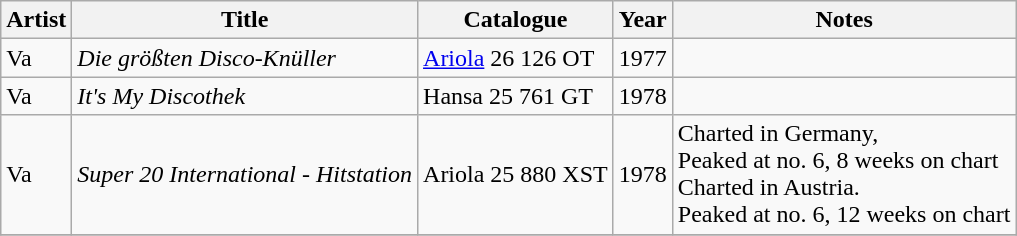<table class="wikitable plainrowheaders sortable">
<tr>
<th scope="col">Artist</th>
<th scope="col">Title</th>
<th scope="col">Catalogue</th>
<th scope="col">Year</th>
<th scope="col" class="unsortable">Notes</th>
</tr>
<tr>
<td>Va</td>
<td><em>Die größten Disco-Knüller</em></td>
<td><a href='#'>Ariola</a> 26 126 OT</td>
<td>1977</td>
<td></td>
</tr>
<tr>
<td>Va</td>
<td><em>It's My Discothek</em></td>
<td>Hansa 25 761 GT</td>
<td>1978</td>
<td></td>
</tr>
<tr>
<td>Va</td>
<td><em>Super 20 International - Hitstation</em></td>
<td>Ariola 25 880 XST</td>
<td>1978</td>
<td>Charted in Germany,<br> Peaked at no. 6, 8 weeks on chart<br> Charted in Austria.<br> Peaked at no. 6, 12 weeks on chart</td>
</tr>
<tr>
</tr>
</table>
